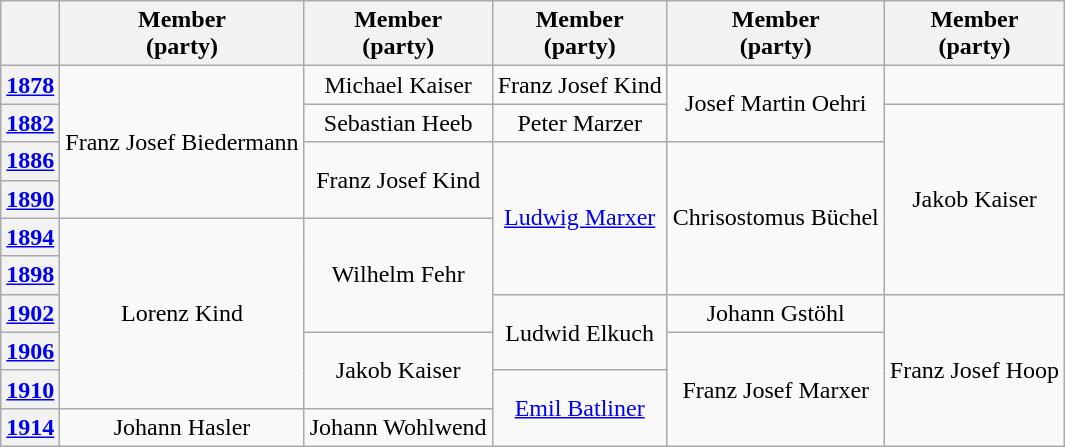<table class="wikitable" style="text-align:center">
<tr>
<th></th>
<th colspan=1>Member<br>(party)</th>
<th colspan=1>Member<br>(party)</th>
<th colspan=1>Member<br>(party)</th>
<th colspan=1>Member<br>(party)</th>
<th colspan=1>Member<br>(party)</th>
</tr>
<tr>
<th><a href='#'>1878</a></th>
<td rowspan=4>Franz Josef Biedermann</td>
<td rowspan=1>Michael Kaiser</td>
<td rowspan=1>Franz Josef Kind</td>
<td rowspan=2>Josef Martin Oehri</td>
</tr>
<tr>
<th><a href='#'>1882</a></th>
<td rowspan=1>Sebastian Heeb</td>
<td rowspan=1>Peter Marzer</td>
<td rowspan=5>Jakob Kaiser</td>
</tr>
<tr>
<th><a href='#'>1886</a></th>
<td rowspan=2>Franz Josef Kind</td>
<td rowspan=4><a href='#'>Ludwig Marxer</a></td>
<td rowspan=4>Chrisostomus Büchel</td>
</tr>
<tr>
<th><a href='#'>1890</a></th>
</tr>
<tr>
<th><a href='#'>1894</a></th>
<td rowspan=5>Lorenz Kind</td>
<td rowspan=3>Wilhelm Fehr</td>
</tr>
<tr>
<th><a href='#'>1898</a></th>
</tr>
<tr>
<th><a href='#'>1902</a></th>
<td rowspan=2>Ludwid Elkuch</td>
<td rowspan=1>Johann Gstöhl</td>
<td rowspan=4>Franz Josef Hoop</td>
</tr>
<tr>
<th><a href='#'>1906</a></th>
<td rowspan=2>Jakob Kaiser</td>
<td rowspan=3>Franz Josef Marxer</td>
</tr>
<tr>
<th><a href='#'>1910</a></th>
<td rowspan=2><a href='#'>Emil Batliner</a></td>
</tr>
<tr>
<th><a href='#'>1914</a></th>
<td rowspan=1>Johann Hasler</td>
<td rowspan=1>Johann Wohlwend</td>
</tr>
</table>
